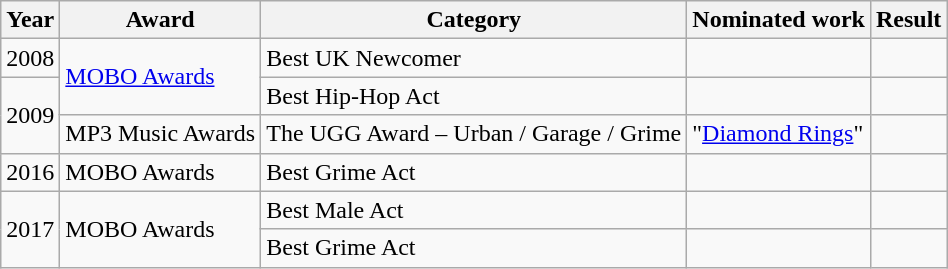<table class="wikitable">
<tr>
<th scope="col">Year</th>
<th scope="col">Award</th>
<th scope="col">Category</th>
<th scope="col">Nominated work</th>
<th scope="col">Result</th>
</tr>
<tr>
<td>2008</td>
<td rowspan="2"><a href='#'>MOBO Awards</a></td>
<td>Best UK Newcomer</td>
<td></td>
<td></td>
</tr>
<tr>
<td rowspan="2">2009</td>
<td>Best Hip-Hop Act</td>
<td></td>
<td></td>
</tr>
<tr>
<td>MP3 Music Awards</td>
<td>The UGG Award – Urban / Garage / Grime</td>
<td>"<a href='#'>Diamond Rings</a>"</td>
<td></td>
</tr>
<tr>
<td>2016</td>
<td>MOBO Awards</td>
<td>Best Grime Act</td>
<td></td>
<td></td>
</tr>
<tr>
<td rowspan="2">2017</td>
<td rowspan="2">MOBO Awards</td>
<td>Best Male Act</td>
<td></td>
<td></td>
</tr>
<tr>
<td>Best Grime Act</td>
<td></td>
<td></td>
</tr>
</table>
